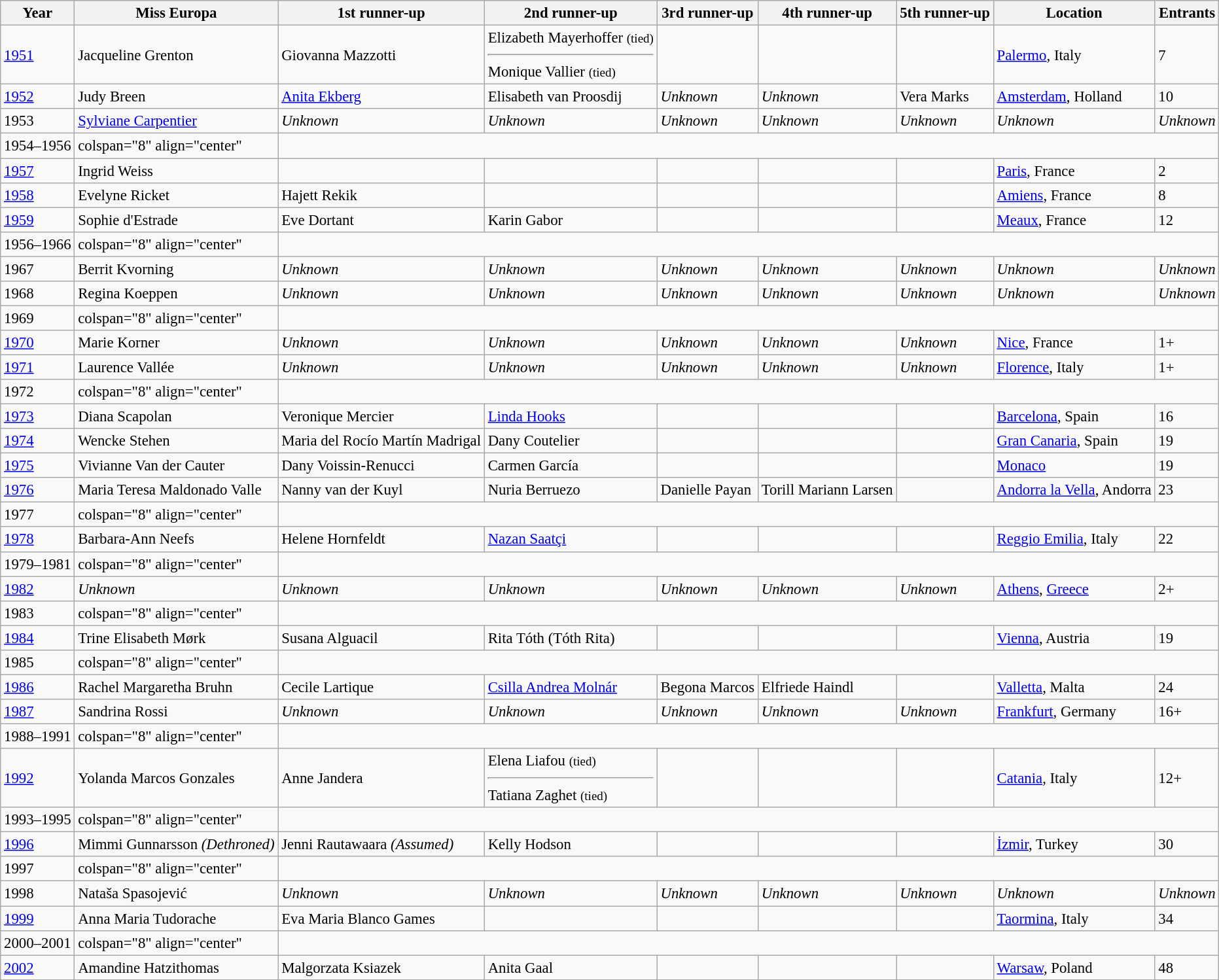<table class="wikitable" style="font-size: 95%;">
<tr>
<th>Year</th>
<th>Miss Europa</th>
<th>1st runner-up</th>
<th>2nd runner-up</th>
<th>3rd runner-up</th>
<th>4th runner-up</th>
<th>5th runner-up</th>
<th>Location</th>
<th>Entrants</th>
</tr>
<tr>
<td><a href='#'>1951</a></td>
<td>Jacqueline Grenton<br></td>
<td>Giovanna Mazzotti<br></td>
<td>Elizabeth Mayerhoffer <small>(tied)</small><br><hr>Monique Vallier <small>(tied)</small><br></td>
<td></td>
<td></td>
<td></td>
<td><a href='#'>Palermo</a>, Italy</td>
<td>7</td>
</tr>
<tr>
<td><a href='#'>1952</a></td>
<td>Judy Breen<br></td>
<td><a href='#'>Anita Ekberg</a><br></td>
<td>Elisabeth van Proosdij<br></td>
<td><em>Unknown</em></td>
<td><em>Unknown</em></td>
<td>Vera Marks<br></td>
<td><a href='#'>Amsterdam</a>, Holland</td>
<td>10</td>
</tr>
<tr>
<td>1953</td>
<td><a href='#'>Sylviane Carpentier</a><br></td>
<td><em>Unknown</em></td>
<td><em>Unknown</em></td>
<td><em>Unknown</em></td>
<td><em>Unknown</em></td>
<td><em>Unknown</em></td>
<td><em>Unknown</em></td>
<td><em>Unknown</em></td>
</tr>
<tr>
<td>1954–1956</td>
<td>colspan="8" align="center" </td>
</tr>
<tr>
<td><a href='#'>1957</a></td>
<td>Ingrid Weiss<br></td>
<td></td>
<td></td>
<td></td>
<td></td>
<td></td>
<td><a href='#'>Paris</a>, France</td>
<td>2</td>
</tr>
<tr>
<td><a href='#'>1958</a></td>
<td>Evelyne Ricket<br></td>
<td>Hajett Rekik<br></td>
<td></td>
<td></td>
<td></td>
<td></td>
<td><a href='#'>Amiens</a>, France</td>
<td>8</td>
</tr>
<tr>
<td><a href='#'>1959</a></td>
<td>Sophie d'Estrade<br></td>
<td>Eve Dortant<br></td>
<td>Karin Gabor<br></td>
<td></td>
<td></td>
<td></td>
<td><a href='#'>Meaux</a>, France</td>
<td>12</td>
</tr>
<tr>
<td>1956–1966</td>
<td>colspan="8" align="center" </td>
</tr>
<tr>
<td>1967</td>
<td>Berrit Kvorning<br></td>
<td><em>Unknown</em></td>
<td><em>Unknown</em></td>
<td><em>Unknown</em></td>
<td><em>Unknown</em></td>
<td><em>Unknown</em></td>
<td><em>Unknown</em></td>
<td><em>Unknown</em></td>
</tr>
<tr>
<td>1968</td>
<td>Regina Koeppen<br></td>
<td><em>Unknown</em></td>
<td><em>Unknown</em></td>
<td><em>Unknown</em></td>
<td><em>Unknown</em></td>
<td><em>Unknown</em></td>
<td><em>Unknown</em></td>
<td><em>Unknown</em></td>
</tr>
<tr>
<td>1969</td>
<td>colspan="8" align="center" </td>
</tr>
<tr>
<td><a href='#'>1970</a></td>
<td>Marie Korner<br></td>
<td><em>Unknown</em></td>
<td><em>Unknown</em></td>
<td><em>Unknown</em></td>
<td><em>Unknown</em></td>
<td><em>Unknown</em></td>
<td><a href='#'>Nice</a>, France</td>
<td>1+</td>
</tr>
<tr>
<td><a href='#'>1971</a></td>
<td>Laurence Vallée<br></td>
<td><em>Unknown</em></td>
<td><em>Unknown</em></td>
<td><em>Unknown</em></td>
<td><em>Unknown</em></td>
<td><em>Unknown</em></td>
<td><a href='#'>Florence</a>, Italy</td>
<td>1+</td>
</tr>
<tr>
<td>1972</td>
<td>colspan="8" align="center" </td>
</tr>
<tr>
<td><a href='#'>1973</a></td>
<td>Diana Scapolan<br></td>
<td>Veronique Mercier<br></td>
<td><a href='#'>Linda Hooks</a><br></td>
<td></td>
<td></td>
<td></td>
<td><a href='#'>Barcelona</a>, Spain</td>
<td>16</td>
</tr>
<tr>
<td><a href='#'>1974</a></td>
<td>Wencke Stehen<br></td>
<td>Maria del Rocío Martín Madrigal<br></td>
<td>Dany Coutelier<br></td>
<td></td>
<td></td>
<td></td>
<td><a href='#'>Gran Canaria</a>, Spain</td>
<td>19</td>
</tr>
<tr>
<td><a href='#'>1975</a></td>
<td>Vivianne Van der Cauter<br></td>
<td>Dany Voissin-Renucci<br></td>
<td>Carmen García<br></td>
<td></td>
<td></td>
<td></td>
<td><a href='#'>Monaco</a></td>
<td>19</td>
</tr>
<tr>
<td><a href='#'>1976</a></td>
<td>Maria Teresa Maldonado Valle<br></td>
<td>Nanny van der Kuyl<br></td>
<td>Nuria Berruezo<br></td>
<td>Danielle Payan<br></td>
<td>Torill Mariann Larsen<br></td>
<td></td>
<td><a href='#'>Andorra la Vella</a>, Andorra</td>
<td>23</td>
</tr>
<tr>
<td>1977</td>
<td>colspan="8" align="center" </td>
</tr>
<tr>
<td><a href='#'>1978</a></td>
<td>Barbara-Ann Neefs<br></td>
<td>Helene Hornfeldt<br></td>
<td><a href='#'>Nazan Saatçi</a><br></td>
<td></td>
<td></td>
<td></td>
<td><a href='#'>Reggio Emilia</a>, Italy</td>
<td>22</td>
</tr>
<tr>
<td>1979–1981</td>
<td>colspan="8" align="center" </td>
</tr>
<tr>
<td><a href='#'>1982</a></td>
<td><em>Unknown</em></td>
<td><em>Unknown</em></td>
<td><em>Unknown</em></td>
<td><em>Unknown</em></td>
<td><em>Unknown</em></td>
<td><em>Unknown</em></td>
<td><a href='#'>Athens</a>, <a href='#'>Greece</a></td>
<td>2+</td>
</tr>
<tr>
<td>1983</td>
<td>colspan="8" align="center" </td>
</tr>
<tr>
<td><a href='#'>1984</a></td>
<td>Trine Elisabeth Mørk<br></td>
<td>Susana Alguacil<br></td>
<td>Rita Tóth (Tóth Rita)<br></td>
<td></td>
<td></td>
<td></td>
<td><a href='#'>Vienna</a>, Austria</td>
<td>19</td>
</tr>
<tr>
<td>1985</td>
<td>colspan="8" align="center" </td>
</tr>
<tr>
<td><a href='#'>1986</a></td>
<td>Rachel Margaretha Bruhn<br></td>
<td>Cecile Lartique<br></td>
<td><a href='#'>Csilla Andrea Molnár</a><br></td>
<td>Begona Marcos<br></td>
<td>Elfriede Haindl<br></td>
<td></td>
<td><a href='#'>Valletta</a>, Malta</td>
<td>24</td>
</tr>
<tr>
<td><a href='#'>1987</a></td>
<td>Sandrina Rossi<br></td>
<td><em>Unknown</em></td>
<td><em>Unknown</em></td>
<td><em>Unknown</em></td>
<td><em>Unknown</em></td>
<td><em>Unknown</em></td>
<td><a href='#'>Frankfurt</a>, Germany</td>
<td>16+</td>
</tr>
<tr>
<td>1988–1991</td>
<td>colspan="8" align="center" </td>
</tr>
<tr>
<td><a href='#'>1992</a></td>
<td>Yolanda Marcos Gonzales<br></td>
<td>Anne Jandera<br></td>
<td>Elena Liafou <small>(tied)</small><br><hr>Tatiana Zaghet <small>(tied)</small><br></td>
<td></td>
<td></td>
<td></td>
<td><a href='#'>Catania</a>, Italy</td>
<td>12+</td>
</tr>
<tr>
<td>1993–1995</td>
<td>colspan="8" align="center" </td>
</tr>
<tr>
<td><a href='#'>1996</a></td>
<td>Mimmi Gunnarsson <em>(Dethroned)</em><br></td>
<td>Jenni Rautawaara <em>(Assumed)</em><br></td>
<td>Kelly Hodson<br></td>
<td></td>
<td></td>
<td></td>
<td><a href='#'>İzmir</a>, Turkey</td>
<td>30</td>
</tr>
<tr>
<td>1997</td>
<td>colspan="8" align="center" </td>
</tr>
<tr>
<td>1998</td>
<td>Nataša Spasojević<br></td>
<td><em>Unknown</em></td>
<td><em>Unknown</em></td>
<td><em>Unknown</em></td>
<td><em>Unknown</em></td>
<td><em>Unknown</em></td>
<td><em>Unknown</em></td>
<td><em>Unknown</em></td>
</tr>
<tr>
<td><a href='#'>1999</a></td>
<td>Anna Maria Tudorache<br></td>
<td>Eva Maria Blanco Games<br></td>
<td></td>
<td></td>
<td></td>
<td></td>
<td><a href='#'>Taormina</a>, Italy</td>
<td>34</td>
</tr>
<tr>
<td>2000–2001</td>
<td>colspan="8" align="center" </td>
</tr>
<tr>
<td><a href='#'>2002</a></td>
<td>Amandine Hatzithomas<br></td>
<td>Malgorzata Ksiazek<br></td>
<td>Anita Gaal<br></td>
<td></td>
<td></td>
<td></td>
<td><a href='#'>Warsaw</a>, Poland</td>
<td>48</td>
</tr>
</table>
